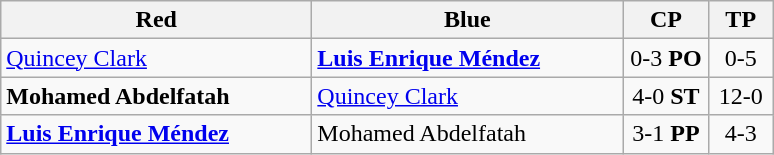<table class="wikitable" style="text-align: center;" |>
<tr>
<th width="200">Red</th>
<th width="200">Blue</th>
<th width="50">CP</th>
<th width="35">TP</th>
</tr>
<tr>
<td style="text-align:left;"><a href='#'>Quincey Clark</a></td>
<td style="text-align:left;"><strong><a href='#'>Luis Enrique Méndez</a></strong></td>
<td>0-3 <strong>PO</strong></td>
<td>0-5</td>
</tr>
<tr>
<td style="text-align:left;"><strong>Mohamed Abdelfatah</strong></td>
<td style="text-align:left;"><a href='#'>Quincey Clark</a></td>
<td>4-0 <strong>ST</strong></td>
<td>12-0</td>
</tr>
<tr>
<td style="text-align:left;"><strong><a href='#'>Luis Enrique Méndez</a></strong></td>
<td style="text-align:left;">Mohamed Abdelfatah</td>
<td>3-1 <strong>PP</strong></td>
<td>4-3</td>
</tr>
</table>
